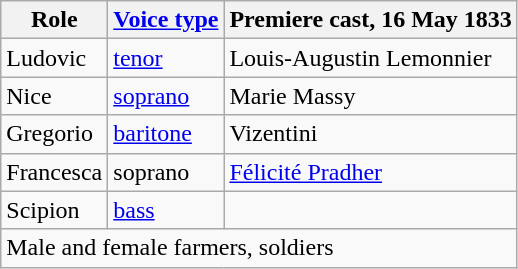<table class="wikitable">
<tr>
<th>Role</th>
<th><a href='#'>Voice type</a></th>
<th>Premiere cast, 16 May 1833</th>
</tr>
<tr>
<td>Ludovic</td>
<td><a href='#'>tenor</a></td>
<td>Louis-Augustin Lemonnier</td>
</tr>
<tr>
<td>Nice</td>
<td><a href='#'>soprano</a></td>
<td>Marie Massy</td>
</tr>
<tr>
<td>Gregorio</td>
<td><a href='#'>baritone</a></td>
<td>Vizentini</td>
</tr>
<tr>
<td>Francesca</td>
<td>soprano</td>
<td><a href='#'>Félicité Pradher</a></td>
</tr>
<tr>
<td>Scipion</td>
<td><a href='#'>bass</a></td>
<td></td>
</tr>
<tr>
<td colspan=3>Male and female farmers, soldiers</td>
</tr>
</table>
